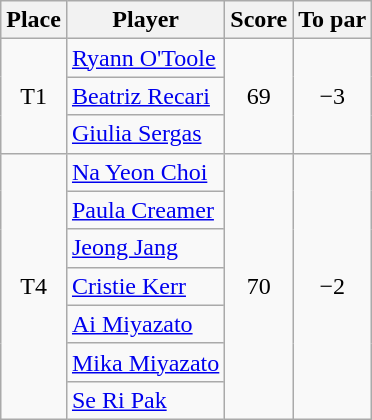<table class="wikitable">
<tr>
<th>Place</th>
<th>Player</th>
<th>Score</th>
<th>To par</th>
</tr>
<tr>
<td align=center rowspan=3>T1</td>
<td> <a href='#'>Ryann O'Toole</a></td>
<td align=center rowspan=3>69</td>
<td align=center rowspan=3>−3</td>
</tr>
<tr>
<td> <a href='#'>Beatriz Recari</a></td>
</tr>
<tr>
<td> <a href='#'>Giulia Sergas</a></td>
</tr>
<tr>
<td align=center rowspan=7>T4</td>
<td> <a href='#'>Na Yeon Choi</a></td>
<td align=center rowspan=7>70</td>
<td align=center rowspan=7>−2</td>
</tr>
<tr>
<td> <a href='#'>Paula Creamer</a></td>
</tr>
<tr>
<td> <a href='#'>Jeong Jang</a></td>
</tr>
<tr>
<td> <a href='#'>Cristie Kerr</a></td>
</tr>
<tr>
<td> <a href='#'>Ai Miyazato</a></td>
</tr>
<tr>
<td> <a href='#'>Mika Miyazato</a></td>
</tr>
<tr>
<td> <a href='#'>Se Ri Pak</a></td>
</tr>
</table>
